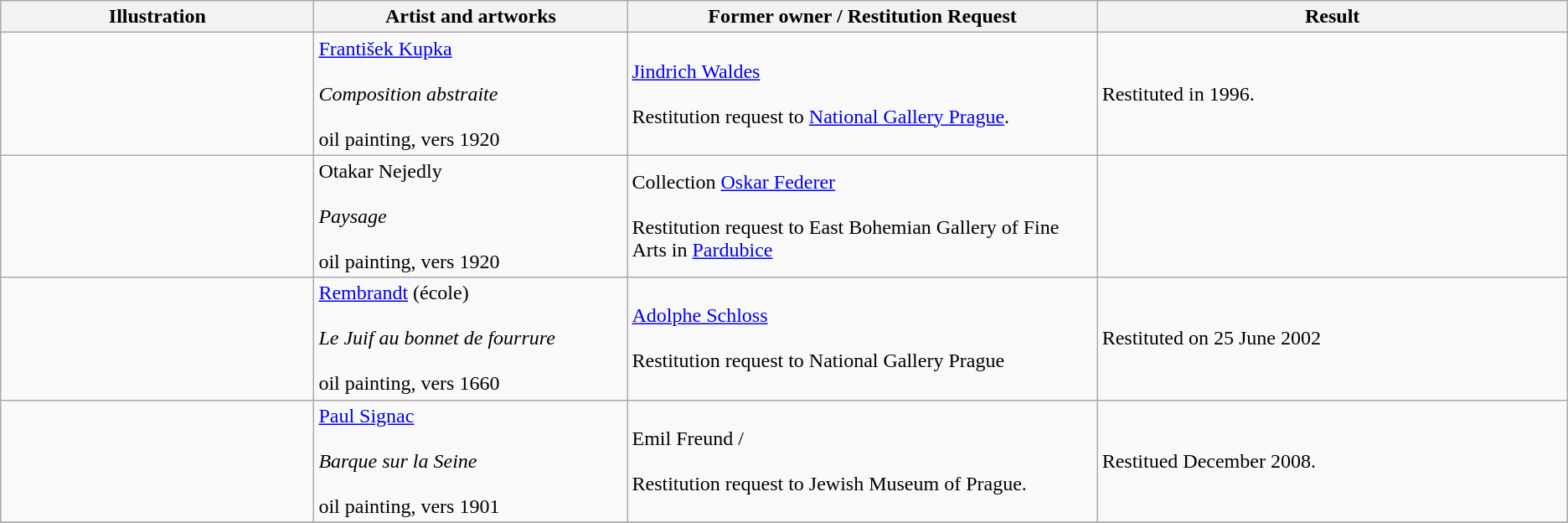<table class="wikitable alternance centre">
<tr>
<th class="unsortable" width="20">Illustration</th>
<th width="20%">Artist and artworks</th>
<th width="30%">Former owner / Restitution Request</th>
<th width="30%">Result</th>
</tr>
<tr>
<td></td>
<td><a href='#'>František Kupka</a><br><br><em>Composition abstraite</em><br><br>oil painting, vers 1920</td>
<td><a href='#'>Jindrich Waldes</a><br><br>Restitution request to <a href='#'>National Gallery Prague</a>.</td>
<td>Restituted in 1996.</td>
</tr>
<tr>
<td></td>
<td>Otakar Nejedly<br><br><em>Paysage</em><br><br>oil painting, vers 1920</td>
<td>Collection <a href='#'>Oskar Federer</a><br><br>Restitution request to East Bohemian Gallery of Fine Arts in <a href='#'>Pardubice</a></td>
<td></td>
</tr>
<tr>
<td></td>
<td><a href='#'>Rembrandt</a> (école)<br><br><em>Le Juif au bonnet de fourrure</em><br><br>oil painting, vers 1660</td>
<td><a href='#'>Adolphe Schloss</a><br><br>Restitution request to National Gallery Prague</td>
<td>Restituted on 25 June 2002</td>
</tr>
<tr>
<td></td>
<td><a href='#'>Paul Signac</a><br><br><em>Barque sur la Seine</em><br><br>oil painting, vers 1901</td>
<td>Emil Freund /<br><br>Restitution request to Jewish Museum of Prague.</td>
<td>Restitued December 2008.</td>
</tr>
<tr>
</tr>
</table>
